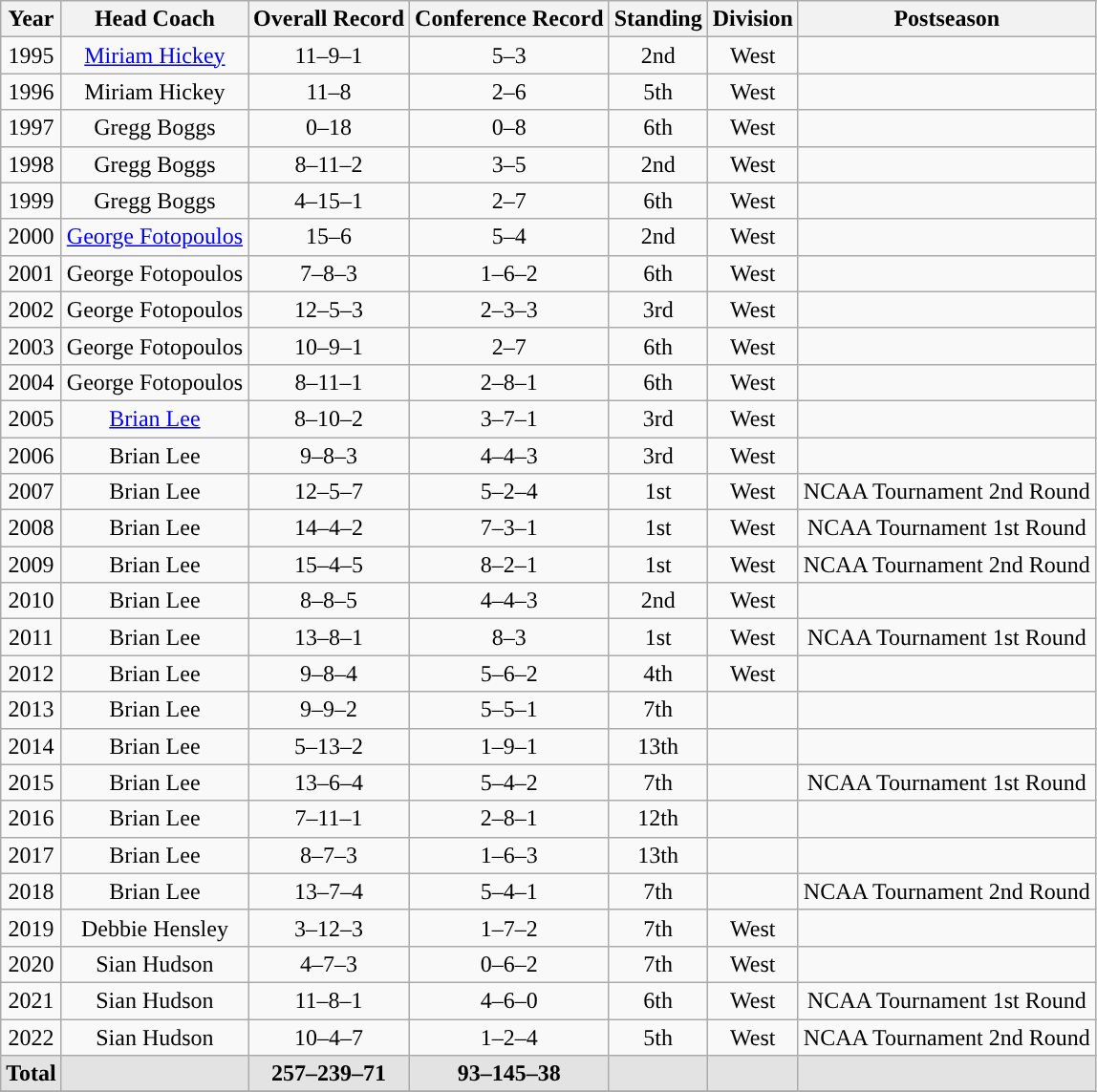<table class="wikitable" style="text-align:center">
<tr>
<th width=px>Year</th>
<th width=px>Head Coach</th>
<th width=px>Overall Record</th>
<th width=px>Conference Record</th>
<th width=px>Standing</th>
<th width=px>Division</th>
<th width=px>Postseason<br></th>
</tr>
<tr>
<td>1995</td>
<td><a href='#'>Miriam Hickey</a></td>
<td>11–9–1</td>
<td>5–3</td>
<td>2nd</td>
<td>West</td>
<td></td>
</tr>
<tr>
<td>1996</td>
<td>Miriam Hickey</td>
<td>11–8</td>
<td>2–6</td>
<td>5th</td>
<td>West</td>
<td></td>
</tr>
<tr>
<td>1997</td>
<td>Gregg Boggs</td>
<td>0–18</td>
<td>0–8</td>
<td>6th</td>
<td>West</td>
<td></td>
</tr>
<tr>
<td>1998</td>
<td>Gregg Boggs</td>
<td>8–11–2</td>
<td>3–5</td>
<td>2nd</td>
<td>West</td>
<td></td>
</tr>
<tr>
<td>1999</td>
<td>Gregg Boggs</td>
<td>4–15–1</td>
<td>2–7</td>
<td>6th</td>
<td>West</td>
<td></td>
</tr>
<tr>
<td>2000</td>
<td><a href='#'>George Fotopoulos</a></td>
<td>15–6</td>
<td>5–4</td>
<td>2nd</td>
<td>West</td>
<td></td>
</tr>
<tr>
<td>2001</td>
<td>George Fotopoulos</td>
<td>7–8–3</td>
<td>1–6–2</td>
<td>6th</td>
<td>West</td>
<td></td>
</tr>
<tr>
<td>2002</td>
<td>George Fotopoulos</td>
<td>12–5–3</td>
<td>2–3–3</td>
<td>3rd</td>
<td>West</td>
<td></td>
</tr>
<tr>
<td>2003</td>
<td>George Fotopoulos</td>
<td>10–9–1</td>
<td>2–7</td>
<td>6th</td>
<td>West</td>
<td></td>
</tr>
<tr>
<td>2004</td>
<td>George Fotopoulos </td>
<td>8–11–1</td>
<td>2–8–1</td>
<td>6th</td>
<td>West</td>
<td></td>
</tr>
<tr>
<td>2005</td>
<td><a href='#'>Brian Lee</a></td>
<td>8–10–2</td>
<td>3–7–1</td>
<td>3rd</td>
<td>West</td>
<td></td>
</tr>
<tr>
<td>2006</td>
<td>Brian Lee</td>
<td>9–8–3</td>
<td>4–4–3</td>
<td>3rd</td>
<td>West</td>
<td></td>
</tr>
<tr>
<td>2007</td>
<td>Brian Lee</td>
<td>12–5–7</td>
<td>5–2–4</td>
<td>1st</td>
<td>West</td>
<td>NCAA Tournament 2nd Round</td>
</tr>
<tr>
<td>2008</td>
<td>Brian Lee</td>
<td>14–4–2</td>
<td>7–3–1</td>
<td>1st</td>
<td>West</td>
<td>NCAA Tournament 1st Round</td>
</tr>
<tr>
<td>2009</td>
<td>Brian Lee</td>
<td>15–4–5</td>
<td>8–2–1</td>
<td>1st</td>
<td>West</td>
<td>NCAA Tournament 2nd Round</td>
</tr>
<tr>
<td>2010</td>
<td>Brian Lee</td>
<td>8–8–5</td>
<td>4–4–3</td>
<td>2nd</td>
<td>West</td>
<td></td>
</tr>
<tr>
<td>2011</td>
<td>Brian Lee</td>
<td>13–8–1</td>
<td>8–3</td>
<td>1st</td>
<td>West</td>
<td>NCAA Tournament 1st Round</td>
</tr>
<tr>
<td>2012</td>
<td>Brian Lee</td>
<td>9–8–4</td>
<td>5–6–2</td>
<td>4th</td>
<td>West</td>
<td></td>
</tr>
<tr>
<td>2013</td>
<td>Brian Lee</td>
<td>9–9–2</td>
<td>5–5–1</td>
<td>7th</td>
<td></td>
<td></td>
</tr>
<tr>
<td>2014</td>
<td>Brian Lee</td>
<td>5–13–2</td>
<td>1–9–1</td>
<td>13th</td>
<td></td>
<td></td>
</tr>
<tr>
<td>2015</td>
<td>Brian Lee</td>
<td>13–6–4</td>
<td>5–4–2</td>
<td>7th</td>
<td></td>
<td>NCAA Tournament 1st Round</td>
</tr>
<tr>
<td>2016</td>
<td>Brian Lee</td>
<td>7–11–1</td>
<td>2–8–1</td>
<td>12th</td>
<td></td>
<td></td>
</tr>
<tr>
<td>2017</td>
<td>Brian Lee</td>
<td>8–7–3</td>
<td>1–6–3</td>
<td>13th</td>
<td></td>
<td></td>
</tr>
<tr>
<td>2018</td>
<td>Brian Lee</td>
<td>13–7–4</td>
<td>5–4–1</td>
<td>7th</td>
<td></td>
<td>NCAA Tournament 2nd Round</td>
</tr>
<tr>
<td>2019</td>
<td>Debbie Hensley </td>
<td>3–12–3</td>
<td>1–7–2</td>
<td>7th</td>
<td>West</td>
<td></td>
</tr>
<tr>
<td>2020 </td>
<td>Sian Hudson </td>
<td>4–7–3</td>
<td>0–6–2</td>
<td>7th</td>
<td>West</td>
<td></td>
</tr>
<tr>
<td>2021</td>
<td>Sian Hudson</td>
<td>11–8–1</td>
<td>4–6–0</td>
<td>6th</td>
<td>West</td>
<td>NCAA Tournament 1st Round</td>
</tr>
<tr>
<td>2022</td>
<td>Sian Hudson</td>
<td>10–4–7</td>
<td>1–2–4</td>
<td>5th</td>
<td>West</td>
<td>NCAA Tournament 2nd Round</td>
</tr>
<tr style="background: #e3e3e3;">
<td><strong>Total</strong></td>
<td></td>
<td><strong>257–239–71</strong></td>
<td><strong>93–145–38</strong></td>
<td></td>
<td></td>
<td></td>
</tr>
<tr>
</tr>
</table>
